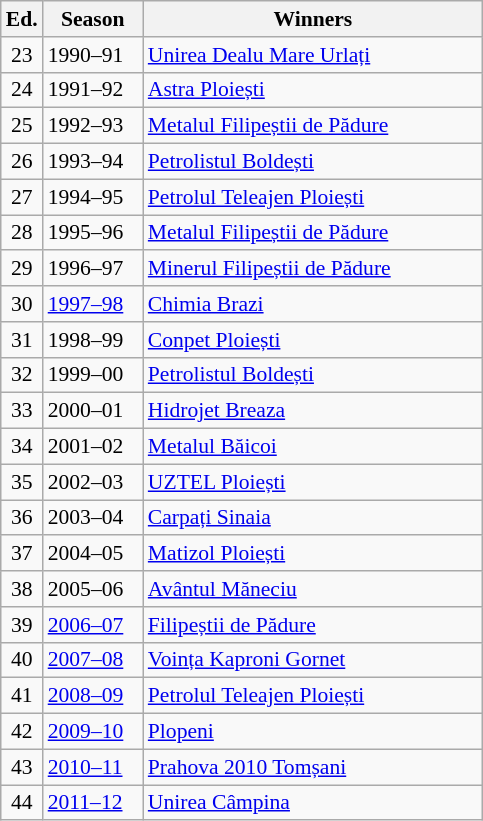<table class="wikitable" style="font-size:90%">
<tr>
<th><abbr>Ed.</abbr></th>
<th width="60">Season</th>
<th width="220">Winners</th>
</tr>
<tr>
<td align=center>23</td>
<td>1990–91</td>
<td><a href='#'>Unirea Dealu Mare Urlați</a></td>
</tr>
<tr>
<td align=center>24</td>
<td>1991–92</td>
<td><a href='#'>Astra Ploiești</a></td>
</tr>
<tr>
<td align=center>25</td>
<td>1992–93</td>
<td><a href='#'>Metalul Filipeștii de Pădure</a></td>
</tr>
<tr>
<td align=center>26</td>
<td>1993–94</td>
<td><a href='#'>Petrolistul Boldești</a></td>
</tr>
<tr>
<td align=center>27</td>
<td>1994–95</td>
<td><a href='#'>Petrolul Teleajen Ploiești</a></td>
</tr>
<tr>
<td align=center>28</td>
<td>1995–96</td>
<td><a href='#'>Metalul Filipeștii de Pădure</a></td>
</tr>
<tr>
<td align=center>29</td>
<td>1996–97</td>
<td><a href='#'>Minerul Filipeștii de Pădure</a></td>
</tr>
<tr>
<td align=center>30</td>
<td><a href='#'>1997–98</a></td>
<td><a href='#'>Chimia Brazi</a></td>
</tr>
<tr>
<td align=center>31</td>
<td>1998–99</td>
<td><a href='#'>Conpet Ploiești</a></td>
</tr>
<tr>
<td align=center>32</td>
<td>1999–00</td>
<td><a href='#'>Petrolistul Boldești</a></td>
</tr>
<tr>
<td align=center>33</td>
<td>2000–01</td>
<td><a href='#'>Hidrojet Breaza</a></td>
</tr>
<tr>
<td align=center>34</td>
<td>2001–02</td>
<td><a href='#'>Metalul Băicoi</a></td>
</tr>
<tr>
<td align=center>35</td>
<td>2002–03</td>
<td><a href='#'>UZTEL Ploiești</a></td>
</tr>
<tr>
<td align=center>36</td>
<td>2003–04</td>
<td><a href='#'>Carpați Sinaia</a></td>
</tr>
<tr>
<td align=center>37</td>
<td>2004–05</td>
<td><a href='#'>Matizol Ploiești</a></td>
</tr>
<tr>
<td align=center>38</td>
<td>2005–06</td>
<td><a href='#'>Avântul Măneciu</a></td>
</tr>
<tr>
<td align=center>39</td>
<td><a href='#'>2006–07</a></td>
<td><a href='#'>Filipeștii de Pădure</a></td>
</tr>
<tr>
<td align=center>40</td>
<td><a href='#'>2007–08</a></td>
<td><a href='#'>Voința Kaproni Gornet</a></td>
</tr>
<tr>
<td align=center>41</td>
<td><a href='#'>2008–09</a></td>
<td><a href='#'>Petrolul Teleajen Ploiești</a></td>
</tr>
<tr>
<td align=center>42</td>
<td><a href='#'>2009–10</a></td>
<td><a href='#'>Plopeni</a></td>
</tr>
<tr>
<td align=center>43</td>
<td><a href='#'>2010–11</a></td>
<td><a href='#'>Prahova 2010 Tomșani</a></td>
</tr>
<tr>
<td align=center>44</td>
<td><a href='#'>2011–12</a></td>
<td><a href='#'>Unirea Câmpina</a></td>
</tr>
</table>
